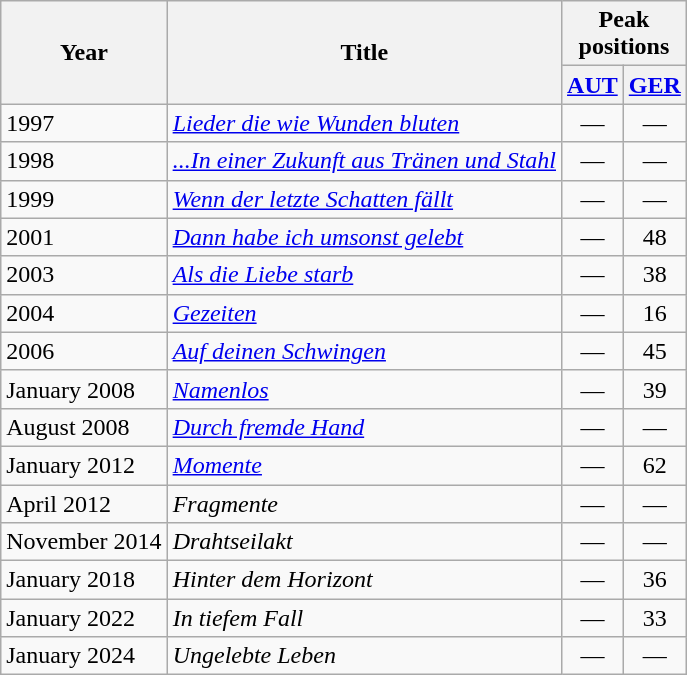<table class="wikitable">
<tr>
<th rowspan="2">Year</th>
<th rowspan="2">Title</th>
<th colspan="2">Peak positions</th>
</tr>
<tr>
<th width="30"><a href='#'>AUT</a></th>
<th width="30"><a href='#'>GER</a></th>
</tr>
<tr>
<td>1997</td>
<td><em><a href='#'>Lieder die wie Wunden bluten</a></em></td>
<td align="center">—</td>
<td align="center">—</td>
</tr>
<tr>
<td>1998</td>
<td><em><a href='#'>...In einer Zukunft aus Tränen und Stahl</a></em></td>
<td align="center">—</td>
<td align="center">—</td>
</tr>
<tr>
<td>1999</td>
<td><em><a href='#'>Wenn der letzte Schatten fällt</a></em></td>
<td align="center">—</td>
<td align="center">—</td>
</tr>
<tr>
<td>2001</td>
<td><em><a href='#'>Dann habe ich umsonst gelebt</a></em></td>
<td align="center">—</td>
<td align="center">48</td>
</tr>
<tr>
<td>2003</td>
<td><em><a href='#'>Als die Liebe starb</a></em></td>
<td align="center">—</td>
<td align="center">38</td>
</tr>
<tr>
<td>2004</td>
<td><em><a href='#'>Gezeiten</a></em></td>
<td align="center">—</td>
<td align="center">16</td>
</tr>
<tr>
<td>2006</td>
<td><em><a href='#'>Auf deinen Schwingen</a></em></td>
<td align="center">—</td>
<td align="center">45</td>
</tr>
<tr>
<td>January 2008</td>
<td><em><a href='#'>Namenlos</a></em></td>
<td align="center">—</td>
<td align="center">39</td>
</tr>
<tr>
<td>August 2008</td>
<td><em><a href='#'>Durch fremde Hand</a></em></td>
<td align="center">—</td>
<td align="center">—</td>
</tr>
<tr>
<td>January 2012</td>
<td><em><a href='#'>Momente</a></em></td>
<td align="center">—</td>
<td align="center">62</td>
</tr>
<tr>
<td>April 2012</td>
<td><em>Fragmente</em></td>
<td align="center">—</td>
<td align="center">—</td>
</tr>
<tr>
<td>November 2014</td>
<td><em>Drahtseilakt</em></td>
<td align="center">—</td>
<td align="center">—</td>
</tr>
<tr>
<td>January 2018</td>
<td><em>Hinter dem Horizont</em></td>
<td align="center">—</td>
<td align="center">36</td>
</tr>
<tr>
<td>January 2022</td>
<td><em>In tiefem Fall</em></td>
<td align="center">—</td>
<td align="center">33</td>
</tr>
<tr>
<td>January 2024</td>
<td><em>Ungelebte Leben</em></td>
<td align="center">—</td>
<td align="center">—</td>
</tr>
</table>
